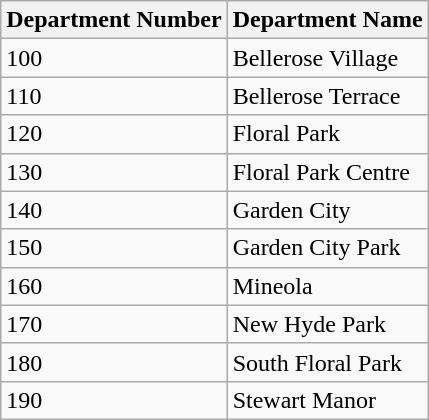<table class="wikitable mw-collapsible">
<tr valign="bottom">
<th>Department Number</th>
<th>Department Name</th>
</tr>
<tr>
<td>100</td>
<td>Bellerose Village</td>
</tr>
<tr>
<td>110</td>
<td>Bellerose Terrace</td>
</tr>
<tr>
<td>120</td>
<td>Floral Park</td>
</tr>
<tr>
<td>130</td>
<td>Floral Park Centre</td>
</tr>
<tr>
<td>140</td>
<td>Garden City</td>
</tr>
<tr>
<td>150</td>
<td>Garden City Park</td>
</tr>
<tr>
<td>160</td>
<td>Mineola</td>
</tr>
<tr>
<td>170</td>
<td>New Hyde Park</td>
</tr>
<tr>
<td>180</td>
<td>South Floral Park</td>
</tr>
<tr>
<td>190</td>
<td>Stewart Manor</td>
</tr>
</table>
